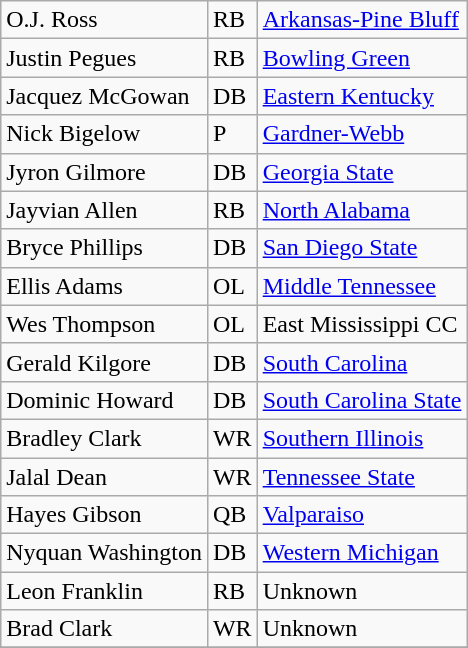<table class="wikitable">
<tr>
<td>O.J. Ross</td>
<td>RB</td>
<td><a href='#'>Arkansas-Pine Bluff</a></td>
</tr>
<tr>
<td>Justin Pegues</td>
<td>RB</td>
<td><a href='#'>Bowling Green</a></td>
</tr>
<tr>
<td>Jacquez McGowan</td>
<td>DB</td>
<td><a href='#'>Eastern Kentucky</a></td>
</tr>
<tr>
<td>Nick Bigelow</td>
<td>P</td>
<td><a href='#'>Gardner-Webb</a></td>
</tr>
<tr>
<td>Jyron Gilmore</td>
<td>DB</td>
<td><a href='#'>Georgia State</a></td>
</tr>
<tr>
<td>Jayvian Allen</td>
<td>RB</td>
<td><a href='#'>North Alabama</a></td>
</tr>
<tr>
<td>Bryce Phillips</td>
<td>DB</td>
<td><a href='#'>San Diego State</a></td>
</tr>
<tr>
<td>Ellis Adams</td>
<td>OL</td>
<td><a href='#'>Middle Tennessee</a></td>
</tr>
<tr>
<td>Wes Thompson</td>
<td>OL</td>
<td>East Mississippi CC</td>
</tr>
<tr>
<td>Gerald Kilgore</td>
<td>DB</td>
<td><a href='#'>South Carolina</a></td>
</tr>
<tr>
<td>Dominic Howard</td>
<td>DB</td>
<td><a href='#'>South Carolina State</a></td>
</tr>
<tr>
<td>Bradley Clark</td>
<td>WR</td>
<td><a href='#'>Southern Illinois</a></td>
</tr>
<tr>
<td>Jalal Dean</td>
<td>WR</td>
<td><a href='#'>Tennessee State</a></td>
</tr>
<tr>
<td>Hayes Gibson</td>
<td>QB</td>
<td><a href='#'>Valparaiso</a></td>
</tr>
<tr>
<td>Nyquan Washington</td>
<td>DB</td>
<td><a href='#'>Western Michigan</a></td>
</tr>
<tr>
<td>Leon Franklin</td>
<td>RB</td>
<td>Unknown</td>
</tr>
<tr>
<td>Brad Clark</td>
<td>WR</td>
<td>Unknown</td>
</tr>
<tr>
</tr>
</table>
